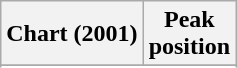<table class="wikitable sortable plainrowheaders" style="text-align:center">
<tr>
<th scope="col">Chart (2001)</th>
<th scope="col">Peak<br>position</th>
</tr>
<tr>
</tr>
<tr>
</tr>
</table>
